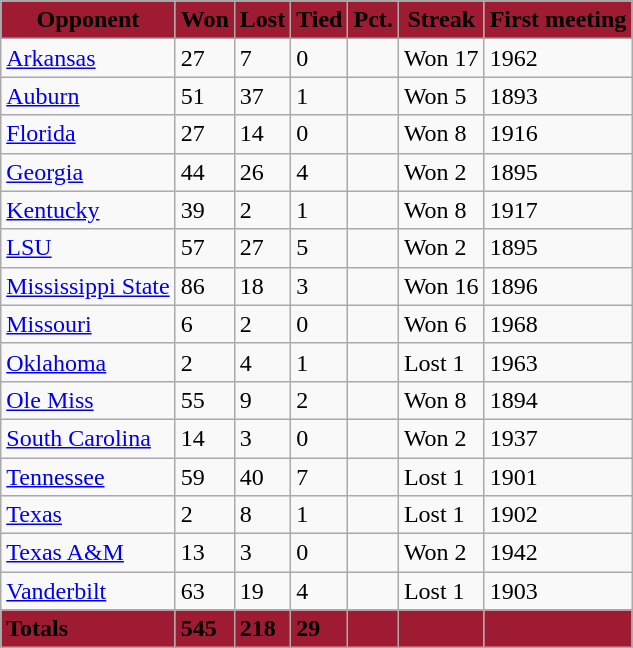<table class="wikitable">
<tr>
<th style="background:#9E1B32;"><span> Opponent</span></th>
<th style="background:#9E1B32;"><span> Won</span></th>
<th style="background:#9E1B32;"><span> Lost</span></th>
<th style="background:#9E1B32;"><span> Tied</span></th>
<th style="background:#9E1B32;"><span> Pct.</span></th>
<th style="background:#9E1B32;"><span> Streak</span></th>
<th style="background:#9E1B32;"><span> First meeting</span></th>
</tr>
<tr>
<td><a href='#'>Arkansas</a></td>
<td>27</td>
<td>7</td>
<td>0</td>
<td></td>
<td>Won 17</td>
<td>1962</td>
</tr>
<tr>
<td><a href='#'>Auburn</a></td>
<td>51</td>
<td>37</td>
<td>1</td>
<td></td>
<td>Won 5</td>
<td>1893</td>
</tr>
<tr>
<td><a href='#'>Florida</a></td>
<td>27</td>
<td>14</td>
<td>0</td>
<td></td>
<td>Won 8</td>
<td>1916</td>
</tr>
<tr>
<td><a href='#'>Georgia</a></td>
<td>44</td>
<td>26</td>
<td>4</td>
<td></td>
<td>Won  2</td>
<td>1895</td>
</tr>
<tr>
<td><a href='#'>Kentucky</a></td>
<td>39</td>
<td>2</td>
<td>1</td>
<td></td>
<td>Won 8</td>
<td>1917</td>
</tr>
<tr>
<td><a href='#'>LSU</a></td>
<td>57</td>
<td>27</td>
<td>5</td>
<td></td>
<td>Won 2</td>
<td>1895</td>
</tr>
<tr>
<td><a href='#'>Mississippi State</a></td>
<td>86</td>
<td>18</td>
<td>3</td>
<td></td>
<td>Won 16</td>
<td>1896</td>
</tr>
<tr>
<td><a href='#'>Missouri</a></td>
<td>6</td>
<td>2</td>
<td>0</td>
<td></td>
<td>Won 6</td>
<td>1968</td>
</tr>
<tr>
<td><a href='#'>Oklahoma</a></td>
<td>2</td>
<td>4</td>
<td>1</td>
<td></td>
<td>Lost 1</td>
<td>1963</td>
</tr>
<tr>
<td><a href='#'>Ole Miss</a></td>
<td>55</td>
<td>9</td>
<td>2</td>
<td></td>
<td>Won 8</td>
<td>1894</td>
</tr>
<tr>
<td><a href='#'>South Carolina</a></td>
<td>14</td>
<td>3</td>
<td>0</td>
<td></td>
<td>Won 2</td>
<td>1937</td>
</tr>
<tr>
<td><a href='#'>Tennessee</a></td>
<td>59</td>
<td>40</td>
<td>7</td>
<td></td>
<td>Lost 1</td>
<td>1901</td>
</tr>
<tr>
<td><a href='#'>Texas</a></td>
<td>2</td>
<td>8</td>
<td>1</td>
<td></td>
<td>Lost 1</td>
<td>1902</td>
</tr>
<tr>
<td><a href='#'>Texas A&M</a></td>
<td>13</td>
<td>3</td>
<td>0</td>
<td></td>
<td>Won 2</td>
<td>1942</td>
</tr>
<tr>
<td><a href='#'>Vanderbilt</a></td>
<td>63</td>
<td>19</td>
<td>4</td>
<td></td>
<td>Lost 1</td>
<td>1903</td>
</tr>
<tr class="unsortable" style="background:#9E1B32;">
<td><span><strong>Totals</strong></span></td>
<td><span><strong>545</strong> </span></td>
<td><span> <strong>218</strong></span></td>
<td><span><strong>29</strong></span></td>
<td><span><strong></strong></span></td>
<td></td>
<td></td>
</tr>
</table>
